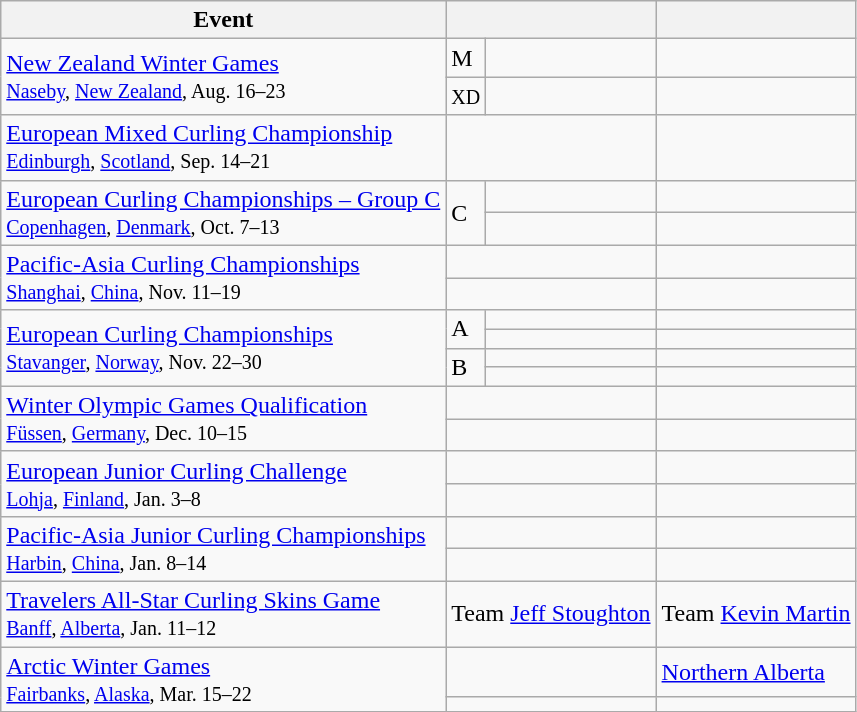<table class="wikitable">
<tr>
<th>Event</th>
<th colspan=2></th>
<th></th>
</tr>
<tr>
<td rowspan=2><a href='#'>New Zealand Winter Games</a> <br> <small><a href='#'>Naseby</a>, <a href='#'>New Zealand</a>, Aug. 16–23</small></td>
<td width=5>M</td>
<td></td>
<td></td>
</tr>
<tr>
<td><small>XD</small></td>
<td></td>
<td></td>
</tr>
<tr>
<td><a href='#'>European Mixed Curling Championship</a> <br> <small><a href='#'>Edinburgh</a>, <a href='#'>Scotland</a>, Sep. 14–21</small></td>
<td colspan=2></td>
<td></td>
</tr>
<tr>
<td rowspan=2><a href='#'>European Curling Championships – Group C</a> <br> <small><a href='#'>Copenhagen</a>, <a href='#'>Denmark</a>, Oct. 7–13</small></td>
<td rowspan=2 width=5>C</td>
<td></td>
<td></td>
</tr>
<tr>
<td></td>
<td></td>
</tr>
<tr>
<td rowspan=2><a href='#'>Pacific-Asia Curling Championships</a> <br> <small><a href='#'>Shanghai</a>, <a href='#'>China</a>, Nov. 11–19</small></td>
<td colspan=2></td>
<td></td>
</tr>
<tr>
<td colspan=2></td>
<td></td>
</tr>
<tr>
<td rowspan=4><a href='#'>European Curling Championships</a> <br> <small><a href='#'>Stavanger</a>, <a href='#'>Norway</a>, Nov. 22–30</small></td>
<td rowspan=2 width=5>A</td>
<td></td>
<td></td>
</tr>
<tr>
<td></td>
<td></td>
</tr>
<tr>
<td rowspan=2>B</td>
<td></td>
<td></td>
</tr>
<tr>
<td></td>
<td></td>
</tr>
<tr>
<td rowspan=2><a href='#'>Winter Olympic Games Qualification</a> <br> <small><a href='#'>Füssen</a>, <a href='#'>Germany</a>, Dec. 10–15</small></td>
<td colspan=2></td>
<td></td>
</tr>
<tr>
<td colspan=2></td>
<td></td>
</tr>
<tr>
<td rowspan=2><a href='#'>European Junior Curling Challenge</a> <br> <small><a href='#'>Lohja</a>, <a href='#'>Finland</a>, Jan. 3–8</small></td>
<td colspan=2></td>
<td></td>
</tr>
<tr>
<td colspan=2></td>
<td></td>
</tr>
<tr>
<td rowspan=2><a href='#'>Pacific-Asia Junior Curling Championships</a> <br> <small><a href='#'>Harbin</a>, <a href='#'>China</a>, Jan. 8–14</small></td>
<td colspan=2></td>
<td></td>
</tr>
<tr>
<td colspan=2></td>
<td></td>
</tr>
<tr>
<td><a href='#'>Travelers All-Star Curling Skins Game</a> <br> <small><a href='#'>Banff</a>, <a href='#'>Alberta</a>, Jan. 11–12</small></td>
<td colspan=2>Team <a href='#'>Jeff Stoughton</a></td>
<td>Team <a href='#'>Kevin Martin</a></td>
</tr>
<tr>
<td rowspan=2><a href='#'>Arctic Winter Games</a> <br> <small><a href='#'>Fairbanks</a>, <a href='#'>Alaska</a>, Mar. 15–22</small></td>
<td colspan=2></td>
<td> <a href='#'>Northern Alberta</a></td>
</tr>
<tr>
<td colspan=2></td>
<td></td>
</tr>
</table>
